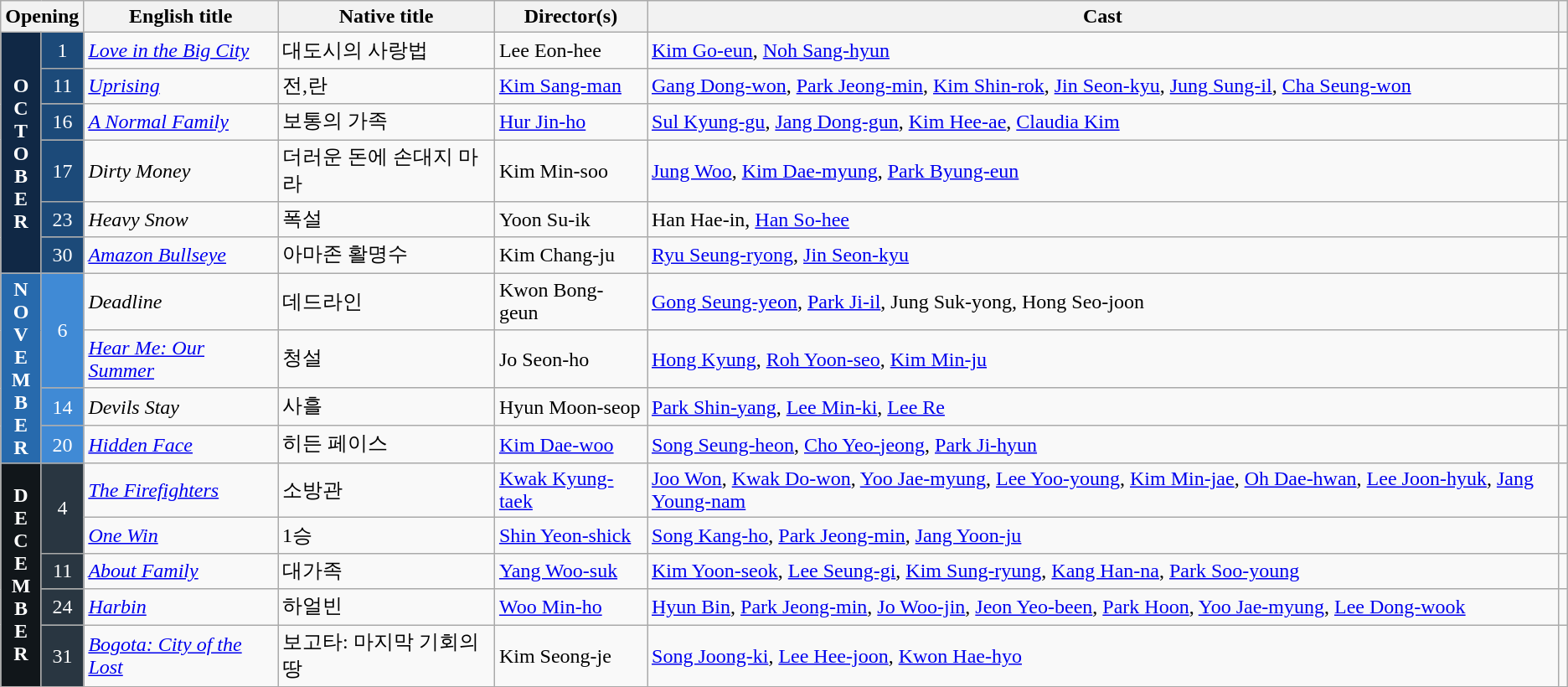<table class="wikitable sortable">
<tr>
<th colspan="2">Opening</th>
<th>English title</th>
<th>Native title</th>
<th>Director(s)</th>
<th>Cast</th>
<th class="unsortable"></th>
</tr>
<tr>
<th rowspan="6" style="text-align:center; background:#102845; color:white">O<br>C<br>T<br>O<br>B<br>E<br>R</th>
<td style="text-align:center; background:#1C4A79; color:white;">1</td>
<td><em><a href='#'>Love in the Big City</a></em> </td>
<td>대도시의 사랑법</td>
<td>Lee Eon-hee</td>
<td><a href='#'>Kim Go-eun</a>, <a href='#'>Noh Sang-hyun</a></td>
<td style="text-align:center"></td>
</tr>
<tr>
<td style="text-align:center; background:#1C4A79; color:white;">11</td>
<td><em><a href='#'>Uprising</a></em> </td>
<td>전,란</td>
<td><a href='#'>Kim Sang-man</a></td>
<td><a href='#'>Gang Dong-won</a>, <a href='#'>Park Jeong-min</a>, <a href='#'>Kim Shin-rok</a>, <a href='#'>Jin Seon-kyu</a>, <a href='#'>Jung Sung-il</a>, <a href='#'>Cha Seung-won</a></td>
<td style="text-align:center"></td>
</tr>
<tr>
<td style="text-align:center; background:#1C4A79; color:white;">16</td>
<td><em><a href='#'>A Normal Family</a></em> </td>
<td>보통의 가족</td>
<td><a href='#'>Hur Jin-ho</a></td>
<td><a href='#'>Sul Kyung-gu</a>, <a href='#'>Jang Dong-gun</a>, <a href='#'>Kim Hee-ae</a>, <a href='#'>Claudia Kim</a></td>
<td style="text-align:center"></td>
</tr>
<tr>
<td style="text-align:center; background:#1C4A79; color:white;">17</td>
<td><em>Dirty Money</em> </td>
<td>더러운 돈에 손대지 마라</td>
<td>Kim Min-soo</td>
<td><a href='#'>Jung Woo</a>, <a href='#'>Kim Dae-myung</a>, <a href='#'>Park Byung-eun</a></td>
<td style="text-align:center"></td>
</tr>
<tr>
<td style="text-align:center; background:#1C4A79; color:white;">23</td>
<td><em>Heavy Snow</em> </td>
<td>폭설</td>
<td>Yoon Su-ik</td>
<td>Han Hae-in, <a href='#'>Han So-hee</a></td>
<td style="text-align:center"></td>
</tr>
<tr>
<td style="text-align:center; background:#1C4A79; color:white;">30</td>
<td><em><a href='#'>Amazon Bullseye</a></em></td>
<td>아마존 활명수</td>
<td>Kim Chang-ju</td>
<td><a href='#'>Ryu Seung-ryong</a>, <a href='#'>Jin Seon-kyu</a></td>
<td style="text-align:center"></td>
</tr>
<tr>
<th rowspan="4" style="text-align:center; background:#276AAD; color:white;">N<br>O<br>V<br>E<br>M<br>B<br>E<br>R</th>
<td rowspan="2" style="text-align:center; background:#408AD5; color:white;">6</td>
<td><em>Deadline</em></td>
<td>데드라인</td>
<td>Kwon Bong-geun</td>
<td><a href='#'>Gong Seung-yeon</a>, <a href='#'>Park Ji-il</a>, Jung Suk-yong, Hong Seo-joon</td>
<td style="text-align:center"></td>
</tr>
<tr>
<td><em><a href='#'>Hear Me: Our Summer</a></em></td>
<td>청설</td>
<td>Jo Seon-ho</td>
<td><a href='#'>Hong Kyung</a>, <a href='#'>Roh Yoon-seo</a>, <a href='#'>Kim Min-ju</a></td>
<td style="text-align:center"></td>
</tr>
<tr>
<td style="text-align:center; background:#408AD5; color:white;">14</td>
<td><em>Devils Stay</em></td>
<td>사흘</td>
<td>Hyun Moon-seop</td>
<td><a href='#'>Park Shin-yang</a>, <a href='#'>Lee Min-ki</a>, <a href='#'>Lee Re</a></td>
<td style="text-align:center"></td>
</tr>
<tr>
<td style="text-align:center; background:#408AD5; color:white;">20</td>
<td><em><a href='#'>Hidden Face</a></em></td>
<td>히든 페이스</td>
<td><a href='#'>Kim Dae-woo</a></td>
<td><a href='#'>Song Seung-heon</a>, <a href='#'>Cho Yeo-jeong</a>, <a href='#'>Park Ji-hyun</a></td>
<td style="text-align:center"></td>
</tr>
<tr>
<th rowspan="5" style="text-align:center; background:#11161A; color:white;">D<br>E<br>C<br>E<br>M<br>B<br>E<br>R</th>
<td rowspan="2" style="text-align:center; background:#293641; color:white;">4</td>
<td><em><a href='#'>The Firefighters</a></em></td>
<td>소방관</td>
<td><a href='#'>Kwak Kyung-taek</a></td>
<td><a href='#'>Joo Won</a>, <a href='#'>Kwak Do-won</a>, <a href='#'>Yoo Jae-myung</a>, <a href='#'>Lee Yoo-young</a>, <a href='#'>Kim Min-jae</a>, <a href='#'>Oh Dae-hwan</a>, <a href='#'>Lee Joon-hyuk</a>, <a href='#'>Jang Young-nam</a></td>
<td style="text-align:center"></td>
</tr>
<tr>
<td><em><a href='#'>One Win</a></em> </td>
<td>1승</td>
<td><a href='#'>Shin Yeon-shick</a></td>
<td><a href='#'>Song Kang-ho</a>, <a href='#'>Park Jeong-min</a>, <a href='#'>Jang Yoon-ju</a></td>
<td style="text-align:center"></td>
</tr>
<tr>
<td style="text-align:center; background:#293641; color:white;">11</td>
<td><em><a href='#'>About Family</a></em></td>
<td>대가족</td>
<td><a href='#'>Yang Woo-suk</a></td>
<td><a href='#'>Kim Yoon-seok</a>, <a href='#'>Lee Seung-gi</a>, <a href='#'>Kim Sung-ryung</a>, <a href='#'>Kang Han-na</a>, <a href='#'>Park Soo-young</a></td>
<td style="text-align:center"></td>
</tr>
<tr>
<td style="text-align:center; background:#293641; color:white;">24</td>
<td><em><a href='#'>Harbin</a></em> </td>
<td>하얼빈</td>
<td><a href='#'>Woo Min-ho</a></td>
<td><a href='#'>Hyun Bin</a>, <a href='#'>Park Jeong-min</a>, <a href='#'>Jo Woo-jin</a>, <a href='#'>Jeon Yeo-been</a>, <a href='#'>Park Hoon</a>, <a href='#'>Yoo Jae-myung</a>, <a href='#'>Lee Dong-wook</a></td>
<td style="text-align:center"></td>
</tr>
<tr>
<td style="text-align:center; background:#293641; color:white;">31</td>
<td><em><a href='#'>Bogota: City of the Lost</a></em> </td>
<td>보고타: 마지막 기회의 땅</td>
<td>Kim Seong-je</td>
<td><a href='#'>Song Joong-ki</a>, <a href='#'>Lee Hee-joon</a>, <a href='#'>Kwon Hae-hyo</a></td>
<td style="text-align:center"></td>
</tr>
</table>
